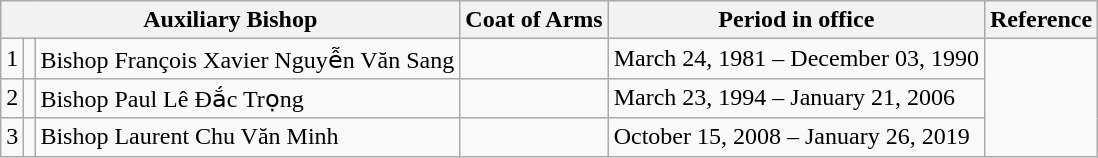<table class="wikitable">
<tr>
<th colspan="3">Auxiliary Bishop</th>
<th>Coat of Arms</th>
<th>Period in office</th>
<th>Reference</th>
</tr>
<tr>
<td>1</td>
<td></td>
<td>Bishop François Xavier Nguyễn Văn Sang</td>
<td></td>
<td>March 24, 1981 – December 03, 1990</td>
<td rowspan=3></td>
</tr>
<tr>
<td>2</td>
<td></td>
<td>Bishop Paul Lê Ðắc Trọng</td>
<td></td>
<td>March 23, 1994 – January 21, 2006</td>
</tr>
<tr>
<td>3</td>
<td></td>
<td>Bishop Laurent Chu Văn Minh</td>
<td></td>
<td>October 15, 2008 – January 26, 2019</td>
</tr>
</table>
